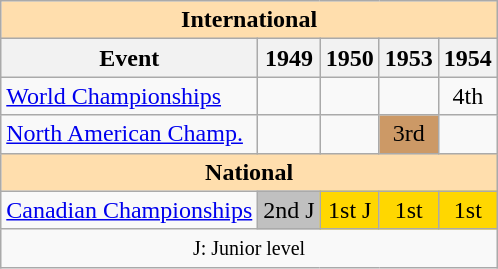<table class="wikitable" style="text-align:center">
<tr>
<th style="background-color: #ffdead; " colspan=5 align=center>International</th>
</tr>
<tr>
<th>Event</th>
<th>1949</th>
<th>1950</th>
<th>1953</th>
<th>1954</th>
</tr>
<tr>
<td align=left><a href='#'>World Championships</a></td>
<td></td>
<td></td>
<td></td>
<td>4th</td>
</tr>
<tr>
<td align=left><a href='#'>North American Champ.</a></td>
<td></td>
<td></td>
<td bgcolor=cc9966>3rd</td>
<td></td>
</tr>
<tr>
<th style="background-color: #ffdead; " colspan=5 align=center>National</th>
</tr>
<tr>
<td align=left><a href='#'>Canadian Championships</a></td>
<td bgcolor=silver>2nd J</td>
<td bgcolor=gold>1st J</td>
<td bgcolor=gold>1st</td>
<td bgcolor=gold>1st</td>
</tr>
<tr>
<td colspan=5 align=center><small> J: Junior level </small></td>
</tr>
</table>
